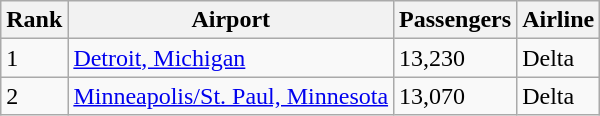<table class="wikitable">
<tr>
<th>Rank</th>
<th>Airport</th>
<th>Passengers</th>
<th>Airline</th>
</tr>
<tr>
<td>1</td>
<td><a href='#'>Detroit, Michigan</a></td>
<td>13,230</td>
<td>Delta</td>
</tr>
<tr>
<td>2</td>
<td><a href='#'>Minneapolis/St. Paul, Minnesota</a></td>
<td>13,070</td>
<td>Delta</td>
</tr>
</table>
